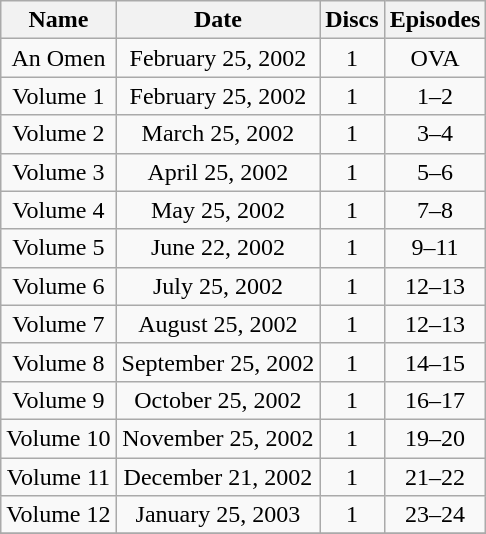<table class="wikitable" style="text-align:center;">
<tr>
<th>Name</th>
<th>Date</th>
<th>Discs</th>
<th>Episodes</th>
</tr>
<tr>
<td>An Omen</td>
<td>February 25, 2002</td>
<td>1</td>
<td>OVA</td>
</tr>
<tr>
<td>Volume 1</td>
<td>February 25, 2002</td>
<td>1</td>
<td>1–2</td>
</tr>
<tr>
<td>Volume 2</td>
<td>March 25, 2002</td>
<td>1</td>
<td>3–4</td>
</tr>
<tr>
<td>Volume 3</td>
<td>April 25, 2002</td>
<td>1</td>
<td>5–6</td>
</tr>
<tr>
<td>Volume 4</td>
<td>May 25, 2002</td>
<td>1</td>
<td>7–8</td>
</tr>
<tr>
<td>Volume 5</td>
<td>June 22, 2002</td>
<td>1</td>
<td>9–11</td>
</tr>
<tr>
<td>Volume 6</td>
<td>July 25, 2002</td>
<td>1</td>
<td>12–13</td>
</tr>
<tr>
<td>Volume 7</td>
<td>August 25, 2002</td>
<td>1</td>
<td>12–13</td>
</tr>
<tr>
<td>Volume 8</td>
<td>September 25, 2002</td>
<td>1</td>
<td>14–15</td>
</tr>
<tr>
<td>Volume 9</td>
<td>October 25, 2002</td>
<td>1</td>
<td>16–17</td>
</tr>
<tr>
<td>Volume 10</td>
<td>November 25, 2002</td>
<td>1</td>
<td>19–20</td>
</tr>
<tr>
<td>Volume 11</td>
<td>December 21, 2002</td>
<td>1</td>
<td>21–22</td>
</tr>
<tr>
<td>Volume 12</td>
<td>January 25, 2003</td>
<td>1</td>
<td>23–24</td>
</tr>
<tr>
</tr>
</table>
